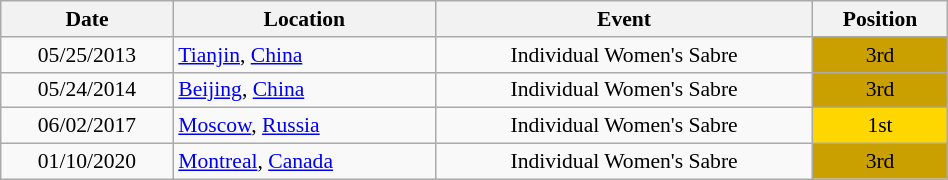<table class="wikitable" width="50%" style="font-size:90%; text-align:center;">
<tr>
<th>Date</th>
<th>Location</th>
<th>Event</th>
<th>Position</th>
</tr>
<tr>
<td>05/25/2013</td>
<td rowspan="1" align="left"> <a href='#'>Tianjin</a>, <a href='#'>China</a></td>
<td>Individual Women's Sabre</td>
<td bgcolor="caramel">3rd</td>
</tr>
<tr>
<td rowspan="1">05/24/2014</td>
<td rowspan="1" align="left"> <a href='#'>Beijing</a>, <a href='#'>China</a></td>
<td>Individual Women's Sabre</td>
<td bgcolor="caramel">3rd</td>
</tr>
<tr>
<td>06/02/2017</td>
<td rowspan="1" align="left"> <a href='#'>Moscow</a>, <a href='#'>Russia</a></td>
<td>Individual Women's Sabre</td>
<td bgcolor="gold">1st</td>
</tr>
<tr>
<td>01/10/2020</td>
<td rowspan="1" align="left"> <a href='#'>Montreal</a>, <a href='#'>Canada</a></td>
<td>Individual Women's Sabre</td>
<td bgcolor="caramel">3rd</td>
</tr>
</table>
